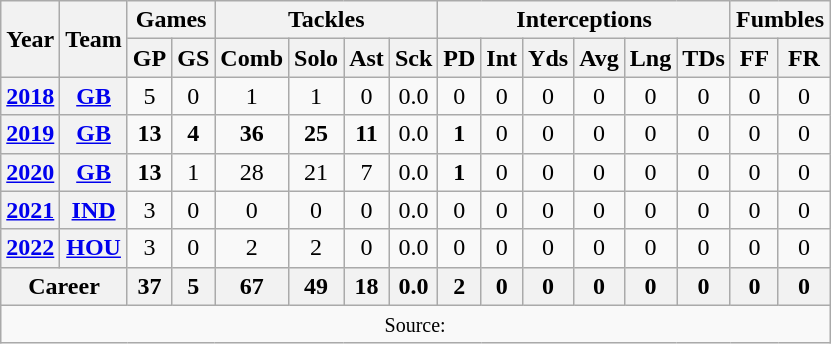<table class="wikitable" style="text-align: center;">
<tr>
<th rowspan="2">Year</th>
<th rowspan="2">Team</th>
<th colspan="2">Games</th>
<th colspan="4">Tackles</th>
<th colspan="6">Interceptions</th>
<th colspan="2">Fumbles</th>
</tr>
<tr>
<th>GP</th>
<th>GS</th>
<th>Comb</th>
<th>Solo</th>
<th>Ast</th>
<th>Sck</th>
<th>PD</th>
<th>Int</th>
<th>Yds</th>
<th>Avg</th>
<th>Lng</th>
<th>TDs</th>
<th>FF</th>
<th>FR</th>
</tr>
<tr>
<th><a href='#'>2018</a></th>
<th><a href='#'>GB</a></th>
<td>5</td>
<td>0</td>
<td>1</td>
<td>1</td>
<td>0</td>
<td>0.0</td>
<td>0</td>
<td>0</td>
<td>0</td>
<td>0</td>
<td>0</td>
<td>0</td>
<td>0</td>
<td>0</td>
</tr>
<tr>
<th><a href='#'>2019</a></th>
<th><a href='#'>GB</a></th>
<td><strong>13</strong></td>
<td><strong>4</strong></td>
<td><strong>36</strong></td>
<td><strong>25</strong></td>
<td><strong>11</strong></td>
<td>0.0</td>
<td><strong>1</strong></td>
<td>0</td>
<td>0</td>
<td>0</td>
<td>0</td>
<td>0</td>
<td>0</td>
<td>0</td>
</tr>
<tr>
<th><a href='#'>2020</a></th>
<th><a href='#'>GB</a></th>
<td><strong>13</strong></td>
<td>1</td>
<td>28</td>
<td>21</td>
<td>7</td>
<td>0.0</td>
<td><strong>1</strong></td>
<td>0</td>
<td>0</td>
<td>0</td>
<td>0</td>
<td>0</td>
<td>0</td>
<td>0</td>
</tr>
<tr>
<th><a href='#'>2021</a></th>
<th><a href='#'>IND</a></th>
<td>3</td>
<td>0</td>
<td>0</td>
<td>0</td>
<td>0</td>
<td>0.0</td>
<td>0</td>
<td>0</td>
<td>0</td>
<td>0</td>
<td>0</td>
<td>0</td>
<td>0</td>
<td>0</td>
</tr>
<tr>
<th><a href='#'>2022</a></th>
<th><a href='#'>HOU</a></th>
<td>3</td>
<td>0</td>
<td>2</td>
<td>2</td>
<td>0</td>
<td>0.0</td>
<td>0</td>
<td>0</td>
<td>0</td>
<td>0</td>
<td>0</td>
<td>0</td>
<td>0</td>
<td>0</td>
</tr>
<tr>
<th colspan="2">Career</th>
<th>37</th>
<th>5</th>
<th>67</th>
<th>49</th>
<th>18</th>
<th>0.0</th>
<th>2</th>
<th>0</th>
<th>0</th>
<th>0</th>
<th>0</th>
<th>0</th>
<th>0</th>
<th>0</th>
</tr>
<tr>
<td colspan="16"><small>Source: </small></td>
</tr>
</table>
